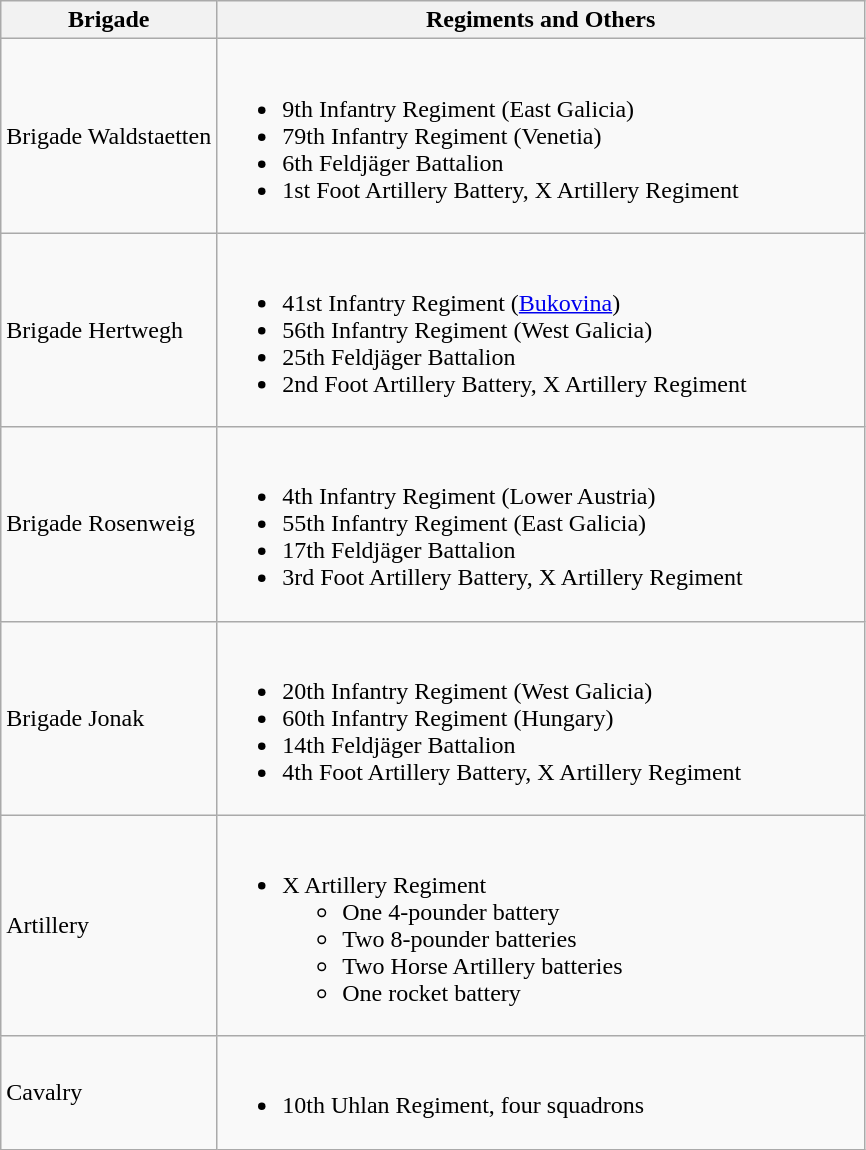<table class="wikitable">
<tr>
<th width=25%>Brigade</th>
<th>Regiments and Others</th>
</tr>
<tr>
<td>Brigade Waldstaetten</td>
<td><br><ul><li>9th Infantry Regiment (East Galicia)</li><li>79th Infantry Regiment (Venetia)</li><li>6th Feldjäger Battalion</li><li>1st Foot Artillery Battery, X Artillery Regiment</li></ul></td>
</tr>
<tr>
<td>Brigade Hertwegh</td>
<td><br><ul><li>41st Infantry Regiment (<a href='#'>Bukovina</a>)</li><li>56th Infantry Regiment (West Galicia)</li><li>25th Feldjäger Battalion</li><li>2nd Foot Artillery Battery, X Artillery Regiment</li></ul></td>
</tr>
<tr>
<td>Brigade Rosenweig</td>
<td><br><ul><li>4th Infantry Regiment (Lower Austria)</li><li>55th Infantry Regiment (East Galicia)</li><li>17th Feldjäger Battalion</li><li>3rd Foot Artillery Battery, X Artillery Regiment</li></ul></td>
</tr>
<tr>
<td>Brigade Jonak</td>
<td><br><ul><li>20th Infantry Regiment (West Galicia)</li><li>60th Infantry Regiment (Hungary)</li><li>14th Feldjäger Battalion</li><li>4th Foot Artillery Battery, X Artillery Regiment</li></ul></td>
</tr>
<tr>
<td>Artillery</td>
<td><br><ul><li>X Artillery Regiment<ul><li>One 4-pounder battery</li><li>Two 8-pounder batteries</li><li>Two Horse Artillery batteries</li><li>One rocket battery</li></ul></li></ul></td>
</tr>
<tr>
<td>Cavalry</td>
<td><br><ul><li>10th Uhlan Regiment, four squadrons</li></ul></td>
</tr>
</table>
